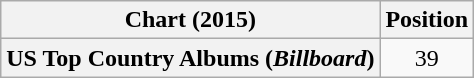<table class="wikitable plainrowheaders" style="text-align:center">
<tr>
<th scope="col">Chart (2015)</th>
<th scope="col">Position</th>
</tr>
<tr>
<th scope="row">US Top Country Albums (<em>Billboard</em>)</th>
<td>39</td>
</tr>
</table>
